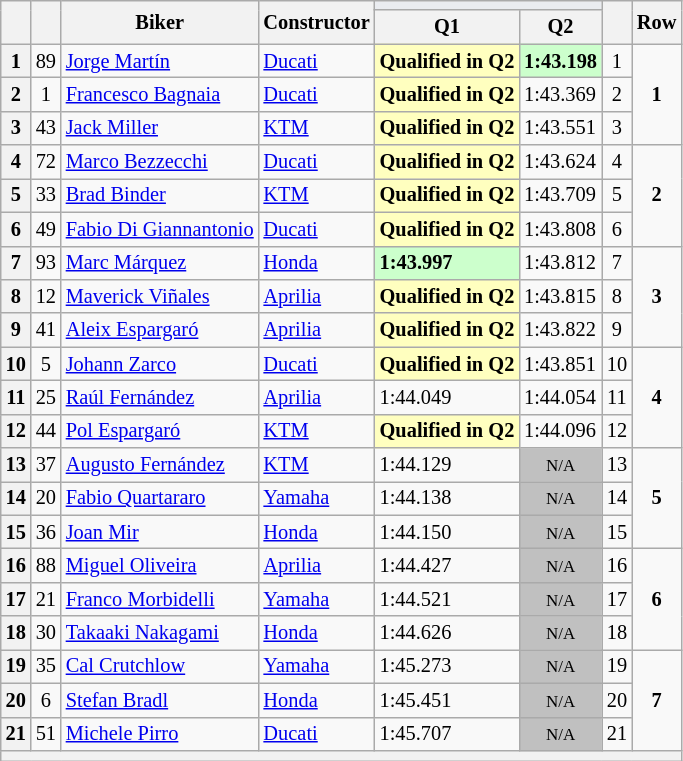<table class="wikitable sortable" style="font-size: 85%;">
<tr>
<th rowspan="2"></th>
<th rowspan="2"></th>
<th rowspan="2">Biker</th>
<th rowspan="2">Constructor</th>
<th colspan="2" style="background:#eaecf0; text-align:center;"></th>
<th rowspan="2"></th>
<th rowspan="2">Row</th>
</tr>
<tr>
<th scope="col">Q1</th>
<th scope="col">Q2</th>
</tr>
<tr>
<th scope="row">1</th>
<td align="center">89</td>
<td> <a href='#'>Jorge Martín</a></td>
<td><a href='#'>Ducati</a></td>
<td style="background:#ffffbf;"><strong>Qualified in Q2</strong></td>
<td style="background:#ccffcc;"><strong>1:43.198</strong></td>
<td align="center">1</td>
<td rowspan="3" align="center"><strong>1</strong></td>
</tr>
<tr>
<th scope="row">2</th>
<td align="center">1</td>
<td> <a href='#'>Francesco Bagnaia</a></td>
<td><a href='#'>Ducati</a></td>
<td style="background:#ffffbf;"><strong>Qualified in Q2</strong></td>
<td>1:43.369</td>
<td align="center">2</td>
</tr>
<tr>
<th scope="row">3</th>
<td align="center">43</td>
<td> <a href='#'>Jack Miller</a></td>
<td><a href='#'>KTM</a></td>
<td style="background:#ffffbf;"><strong>Qualified in Q2</strong></td>
<td>1:43.551</td>
<td align="center">3</td>
</tr>
<tr>
<th scope="row">4</th>
<td align="center">72</td>
<td> <a href='#'>Marco Bezzecchi</a></td>
<td><a href='#'>Ducati</a></td>
<td style="background:#ffffbf;"><strong>Qualified in Q2</strong></td>
<td>1:43.624</td>
<td align="center">4</td>
<td rowspan="3" align="center"><strong>2</strong></td>
</tr>
<tr>
<th scope="row">5</th>
<td align="center">33</td>
<td> <a href='#'>Brad Binder</a></td>
<td><a href='#'>KTM</a></td>
<td style="background:#ffffbf;"><strong>Qualified in Q2</strong></td>
<td>1:43.709</td>
<td align="center">5</td>
</tr>
<tr>
<th scope="row">6</th>
<td align="center">49</td>
<td> <a href='#'>Fabio Di Giannantonio</a></td>
<td><a href='#'>Ducati</a></td>
<td style="background:#ffffbf;"><strong>Qualified in Q2</strong></td>
<td>1:43.808</td>
<td align="center">6</td>
</tr>
<tr>
<th scope="row">7</th>
<td align="center">93</td>
<td> <a href='#'>Marc Márquez</a></td>
<td><a href='#'>Honda</a></td>
<td style="background:#ccffcc;"><strong>1:43.997</strong></td>
<td>1:43.812</td>
<td align="center">7</td>
<td rowspan="3" align="center"><strong>3</strong></td>
</tr>
<tr>
<th scope="row">8</th>
<td align="center">12</td>
<td> <a href='#'>Maverick Viñales</a></td>
<td><a href='#'>Aprilia</a></td>
<td style="background:#ffffbf;"><strong>Qualified in Q2</strong></td>
<td>1:43.815</td>
<td align="center">8</td>
</tr>
<tr>
<th scope="row">9</th>
<td align="center">41</td>
<td> <a href='#'>Aleix Espargaró</a></td>
<td><a href='#'>Aprilia</a></td>
<td style="background:#ffffbf;"><strong>Qualified in Q2</strong></td>
<td>1:43.822</td>
<td align="center">9</td>
</tr>
<tr>
<th scope="row">10</th>
<td align="center">5</td>
<td> <a href='#'>Johann Zarco</a></td>
<td><a href='#'>Ducati</a></td>
<td style="background:#ffffbf;"><strong>Qualified in Q2</strong></td>
<td>1:43.851</td>
<td align="center">10</td>
<td rowspan="3" align="center"><strong>4</strong></td>
</tr>
<tr>
<th scope="row">11</th>
<td align="center">25</td>
<td> <a href='#'>Raúl Fernández</a></td>
<td><a href='#'>Aprilia</a></td>
<td>1:44.049</td>
<td>1:44.054</td>
<td align="center">11</td>
</tr>
<tr>
<th scope="row">12</th>
<td align="center">44</td>
<td> <a href='#'>Pol Espargaró</a></td>
<td><a href='#'>KTM</a></td>
<td style="background:#ffffbf;"><strong>Qualified in Q2</strong></td>
<td>1:44.096</td>
<td align="center">12</td>
</tr>
<tr>
<th scope="row">13</th>
<td align="center">37</td>
<td> <a href='#'>Augusto Fernández</a></td>
<td><a href='#'>KTM</a></td>
<td>1:44.129</td>
<td style="background: silver" align="center" data-sort-value="19"><small>N/A</small></td>
<td align="center">13</td>
<td rowspan="3" align="center"><strong>5</strong></td>
</tr>
<tr>
<th scope="row">14</th>
<td align="center">20</td>
<td> <a href='#'>Fabio Quartararo</a></td>
<td><a href='#'>Yamaha</a></td>
<td>1:44.138</td>
<td style="background: silver" align="center" data-sort-value="19"><small>N/A</small></td>
<td align="center">14</td>
</tr>
<tr>
<th scope="row">15</th>
<td align="center">36</td>
<td> <a href='#'>Joan Mir</a></td>
<td><a href='#'>Honda</a></td>
<td>1:44.150</td>
<td style="background: silver" align="center" data-sort-value="19"><small>N/A</small></td>
<td align="center">15</td>
</tr>
<tr>
<th scope="row">16</th>
<td align="center">88</td>
<td> <a href='#'>Miguel Oliveira</a></td>
<td><a href='#'>Aprilia</a></td>
<td>1:44.427</td>
<td style="background: silver" align="center" data-sort-value="19"><small>N/A</small></td>
<td align="center">16</td>
<td rowspan="3" align="center"><strong>6</strong></td>
</tr>
<tr>
<th scope="row">17</th>
<td align="center">21</td>
<td> <a href='#'>Franco Morbidelli</a></td>
<td><a href='#'>Yamaha</a></td>
<td>1:44.521</td>
<td style="background: silver" align="center" data-sort-value="19"><small>N/A</small></td>
<td align="center">17</td>
</tr>
<tr>
<th scope="row">18</th>
<td align="center">30</td>
<td> <a href='#'>Takaaki Nakagami</a></td>
<td><a href='#'>Honda</a></td>
<td>1:44.626</td>
<td style="background: silver" align="center" data-sort-value="19"><small>N/A</small></td>
<td align="center">18</td>
</tr>
<tr>
<th scope="row">19</th>
<td align="center">35</td>
<td> <a href='#'>Cal Crutchlow</a></td>
<td><a href='#'>Yamaha</a></td>
<td>1:45.273</td>
<td style="background: silver" align="center" data-sort-value="19"><small>N/A</small></td>
<td align="center">19</td>
<td rowspan="3" align="center"><strong>7</strong></td>
</tr>
<tr>
<th scope="row">20</th>
<td align="center">6</td>
<td> <a href='#'>Stefan Bradl</a></td>
<td><a href='#'>Honda</a></td>
<td>1:45.451</td>
<td style="background: silver" align="center" data-sort-value="21"><small>N/A</small></td>
<td align="center">20</td>
</tr>
<tr>
<th scope="row">21</th>
<td align="center">51</td>
<td> <a href='#'>Michele Pirro</a></td>
<td><a href='#'>Ducati</a></td>
<td>1:45.707</td>
<td style="background: silver" align="center" data-sort-value="22"><small>N/A</small></td>
<td align="center">21</td>
</tr>
<tr>
<th colspan="8"></th>
</tr>
</table>
